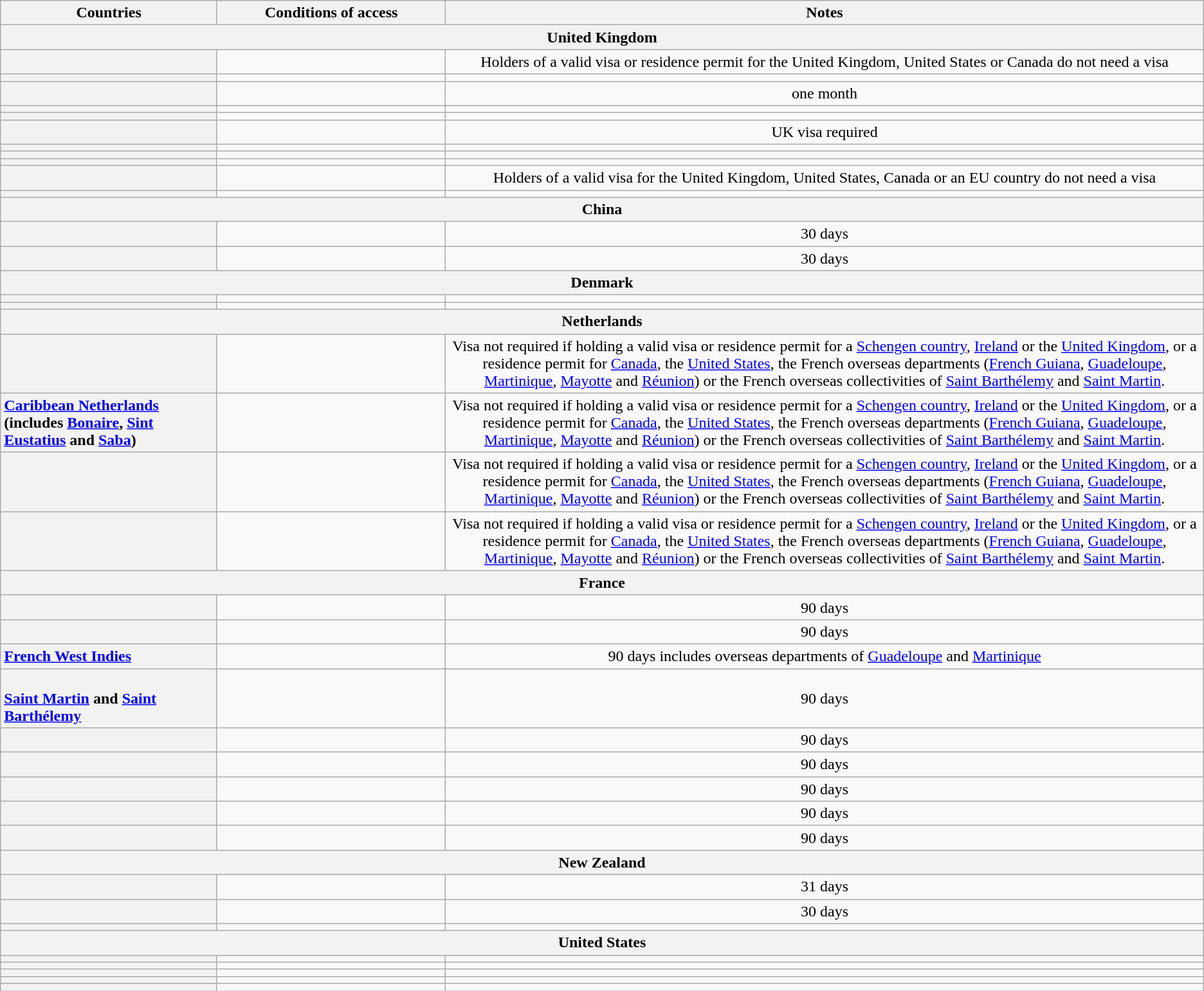<table class="wikitable" style="text-align: center; table-layout: fixed;">
<tr>
<th style="width:18%;">Countries</th>
<th style="width:19%;">Conditions of access</th>
<th>Notes</th>
</tr>
<tr>
<th colspan="3">United Kingdom</th>
</tr>
<tr>
<th style="text-align: left;"></th>
<td></td>
<td>Holders of a valid visa or residence permit for the United Kingdom, United States or Canada do not need a visa</td>
</tr>
<tr>
<th style="text-align: left;"></th>
<td></td>
<td></td>
</tr>
<tr>
<th style="text-align: left;"></th>
<td></td>
<td>one month</td>
</tr>
<tr>
<th style="text-align: left;"></th>
<td></td>
<td></td>
</tr>
<tr>
<th style="text-align: left;"></th>
<td></td>
<td></td>
</tr>
<tr>
<th style="text-align: left;"></th>
<td></td>
<td>UK visa required</td>
</tr>
<tr>
<th style="text-align: left;"></th>
<td></td>
<td></td>
</tr>
<tr>
<th style="text-align: left;"></th>
<td></td>
<td></td>
</tr>
<tr>
<th style="text-align: left;"></th>
<td></td>
<td></td>
</tr>
<tr>
<th style="text-align: left;"></th>
<td></td>
<td>Holders of a valid visa for the United Kingdom, United States, Canada or an EU country do not need a visa</td>
</tr>
<tr>
<th style="text-align: left;"></th>
<td></td>
<td></td>
</tr>
<tr>
<th colspan="3">China</th>
</tr>
<tr>
<th style="text-align: left;"></th>
<td></td>
<td>30 days</td>
</tr>
<tr>
<th style="text-align: left;"></th>
<td></td>
<td>30 days</td>
</tr>
<tr>
<th colspan="3">Denmark</th>
</tr>
<tr>
<th style="text-align: left;"></th>
<td></td>
<td></td>
</tr>
<tr>
<th style="text-align: left;"></th>
<td></td>
<td></td>
</tr>
<tr>
<th colspan="3">Netherlands</th>
</tr>
<tr>
<th style="text-align: left;"></th>
<td></td>
<td>Visa not required if holding a valid visa or residence permit for a <a href='#'>Schengen country</a>, <a href='#'>Ireland</a> or the <a href='#'>United Kingdom</a>, or a residence permit for <a href='#'>Canada</a>, the <a href='#'>United States</a>, the French overseas departments (<a href='#'>French Guiana</a>, <a href='#'>Guadeloupe</a>, <a href='#'>Martinique</a>, <a href='#'>Mayotte</a> and <a href='#'>Réunion</a>) or the French overseas collectivities of <a href='#'>Saint Barthélemy</a> and <a href='#'>Saint Martin</a>.</td>
</tr>
<tr>
<th style="text-align: left;"> <a href='#'>Caribbean Netherlands</a> (includes <a href='#'>Bonaire</a>, <a href='#'>Sint Eustatius</a> and <a href='#'>Saba</a>)</th>
<td></td>
<td>Visa not required if holding a valid visa or residence permit for a <a href='#'>Schengen country</a>, <a href='#'>Ireland</a> or the <a href='#'>United Kingdom</a>, or a residence permit for <a href='#'>Canada</a>, the <a href='#'>United States</a>, the French overseas departments (<a href='#'>French Guiana</a>, <a href='#'>Guadeloupe</a>, <a href='#'>Martinique</a>, <a href='#'>Mayotte</a> and <a href='#'>Réunion</a>) or the French overseas collectivities of <a href='#'>Saint Barthélemy</a> and <a href='#'>Saint Martin</a>.</td>
</tr>
<tr>
<th style="text-align: left;"></th>
<td></td>
<td>Visa not required if holding a valid visa or residence permit for a <a href='#'>Schengen country</a>, <a href='#'>Ireland</a> or the <a href='#'>United Kingdom</a>, or a residence permit for <a href='#'>Canada</a>, the <a href='#'>United States</a>, the French overseas departments (<a href='#'>French Guiana</a>, <a href='#'>Guadeloupe</a>, <a href='#'>Martinique</a>, <a href='#'>Mayotte</a> and <a href='#'>Réunion</a>) or the French overseas collectivities of <a href='#'>Saint Barthélemy</a> and <a href='#'>Saint Martin</a>.</td>
</tr>
<tr>
<th style="text-align: left;"></th>
<td></td>
<td>Visa not required if holding a valid visa or residence permit for a <a href='#'>Schengen country</a>, <a href='#'>Ireland</a> or the <a href='#'>United Kingdom</a>, or a residence permit for <a href='#'>Canada</a>, the <a href='#'>United States</a>, the French overseas departments (<a href='#'>French Guiana</a>, <a href='#'>Guadeloupe</a>, <a href='#'>Martinique</a>, <a href='#'>Mayotte</a> and <a href='#'>Réunion</a>) or the French overseas collectivities of <a href='#'>Saint Barthélemy</a> and <a href='#'>Saint Martin</a>.</td>
</tr>
<tr>
<th colspan="3">France</th>
</tr>
<tr>
<th style="text-align: left;"></th>
<td></td>
<td>90 days</td>
</tr>
<tr>
<th style="text-align: left;"></th>
<td></td>
<td>90 days</td>
</tr>
<tr>
<th style="text-align: left;"> <a href='#'>French West Indies</a></th>
<td></td>
<td>90 days includes overseas departments of <a href='#'>Guadeloupe</a> and <a href='#'>Martinique</a></td>
</tr>
<tr>
<th style="text-align: left;"><br> <a href='#'>Saint Martin</a> and <a href='#'>Saint Barthélemy</a></th>
<td></td>
<td>90 days</td>
</tr>
<tr>
<th style="text-align: left;"></th>
<td></td>
<td>90 days</td>
</tr>
<tr>
<th style="text-align: left;"></th>
<td> </td>
<td>90 days</td>
</tr>
<tr>
<th style="text-align: left;"></th>
<td></td>
<td>90 days</td>
</tr>
<tr>
<th style="text-align: left;"></th>
<td></td>
<td>90 days</td>
</tr>
<tr>
<th style="text-align: left;"></th>
<td></td>
<td>90 days</td>
</tr>
<tr>
<th colspan="3">New Zealand</th>
</tr>
<tr>
<th style="text-align: left;"></th>
<td></td>
<td>31 days</td>
</tr>
<tr>
<th style="text-align: left;"></th>
<td></td>
<td>30 days</td>
</tr>
<tr>
<th style="text-align: left;"></th>
<td></td>
<td></td>
</tr>
<tr>
<th colspan="3">United States</th>
</tr>
<tr>
<th style="text-align: left;"></th>
<td></td>
<td></td>
</tr>
<tr>
<th style="text-align: left;"></th>
<td></td>
<td></td>
</tr>
<tr>
<th style="text-align: left;"></th>
<td></td>
<td></td>
</tr>
<tr>
<th style="text-align: left;"></th>
<td></td>
<td></td>
</tr>
<tr>
<th style="text-align: left;"></th>
<td></td>
<td></td>
</tr>
</table>
